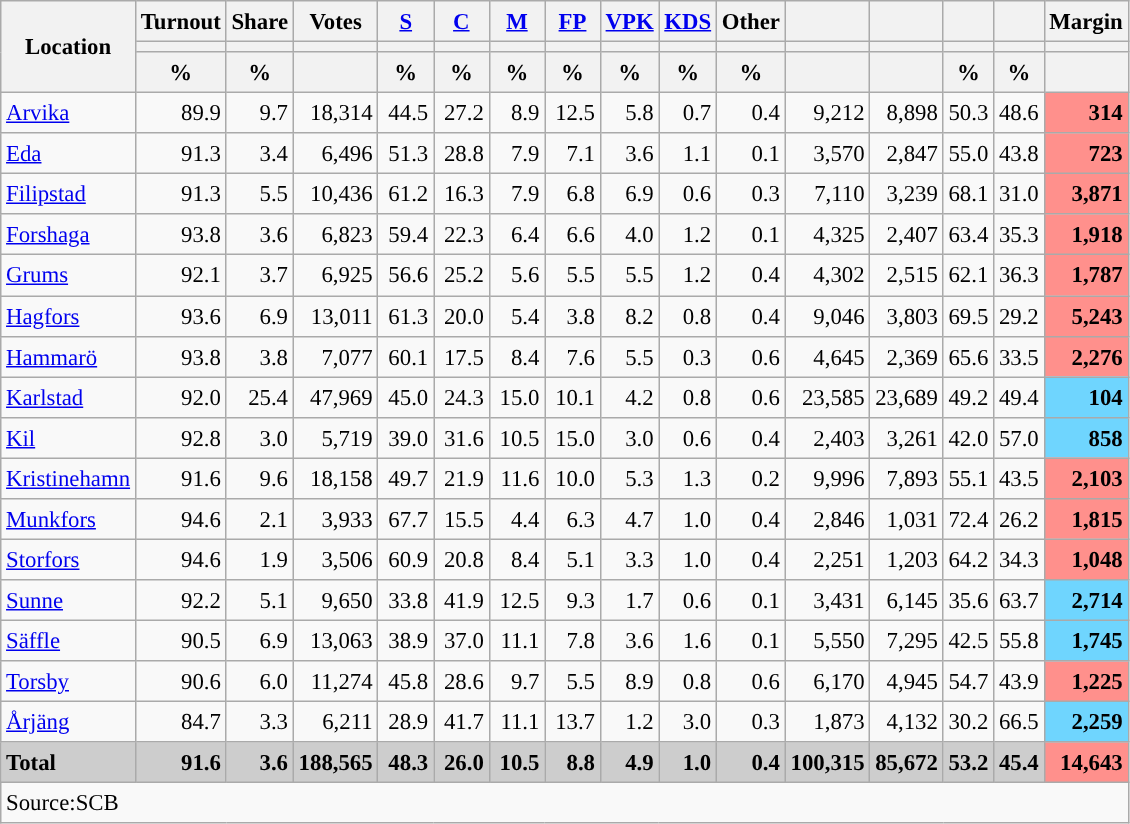<table class="wikitable sortable" style="text-align:right; font-size:95%; line-height:20px;">
<tr>
<th rowspan="3">Location</th>
<th>Turnout</th>
<th>Share</th>
<th>Votes</th>
<th width="30px" class="unsortable"><a href='#'>S</a></th>
<th width="30px" class="unsortable"><a href='#'>C</a></th>
<th width="30px" class="unsortable"><a href='#'>M</a></th>
<th width="30px" class="unsortable"><a href='#'>FP</a></th>
<th width="30px" class="unsortable"><a href='#'>VPK</a></th>
<th width="30px" class="unsortable"><a href='#'>KDS</a></th>
<th width="30px" class="unsortable">Other</th>
<th></th>
<th></th>
<th></th>
<th></th>
<th>Margin</th>
</tr>
<tr>
<th></th>
<th></th>
<th></th>
<th style="background:"></th>
<th style="background:"></th>
<th style="background:"></th>
<th style="background:"></th>
<th style="background:"></th>
<th style="background:"></th>
<th style="background:"></th>
<th style="background:"></th>
<th style="background:"></th>
<th style="background:"></th>
<th style="background:"></th>
<th></th>
</tr>
<tr>
<th data-sort-type="number">%</th>
<th data-sort-type="number">%</th>
<th></th>
<th data-sort-type="number">%</th>
<th data-sort-type="number">%</th>
<th data-sort-type="number">%</th>
<th data-sort-type="number">%</th>
<th data-sort-type="number">%</th>
<th data-sort-type="number">%</th>
<th data-sort-type="number">%</th>
<th data-sort-type="number"></th>
<th data-sort-type="number"></th>
<th data-sort-type="number">%</th>
<th data-sort-type="number">%</th>
<th data-sort-type="number"></th>
</tr>
<tr>
<td align=left><a href='#'>Arvika</a></td>
<td>89.9</td>
<td>9.7</td>
<td>18,314</td>
<td>44.5</td>
<td>27.2</td>
<td>8.9</td>
<td>12.5</td>
<td>5.8</td>
<td>0.7</td>
<td>0.4</td>
<td>9,212</td>
<td>8,898</td>
<td>50.3</td>
<td>48.6</td>
<td bgcolor=#ff908c><strong>314</strong></td>
</tr>
<tr>
<td align=left><a href='#'>Eda</a></td>
<td>91.3</td>
<td>3.4</td>
<td>6,496</td>
<td>51.3</td>
<td>28.8</td>
<td>7.9</td>
<td>7.1</td>
<td>3.6</td>
<td>1.1</td>
<td>0.1</td>
<td>3,570</td>
<td>2,847</td>
<td>55.0</td>
<td>43.8</td>
<td bgcolor=#ff908c><strong>723</strong></td>
</tr>
<tr>
<td align=left><a href='#'>Filipstad</a></td>
<td>91.3</td>
<td>5.5</td>
<td>10,436</td>
<td>61.2</td>
<td>16.3</td>
<td>7.9</td>
<td>6.8</td>
<td>6.9</td>
<td>0.6</td>
<td>0.3</td>
<td>7,110</td>
<td>3,239</td>
<td>68.1</td>
<td>31.0</td>
<td bgcolor=#ff908c><strong>3,871</strong></td>
</tr>
<tr>
<td align=left><a href='#'>Forshaga</a></td>
<td>93.8</td>
<td>3.6</td>
<td>6,823</td>
<td>59.4</td>
<td>22.3</td>
<td>6.4</td>
<td>6.6</td>
<td>4.0</td>
<td>1.2</td>
<td>0.1</td>
<td>4,325</td>
<td>2,407</td>
<td>63.4</td>
<td>35.3</td>
<td bgcolor=#ff908c><strong>1,918</strong></td>
</tr>
<tr>
<td align=left><a href='#'>Grums</a></td>
<td>92.1</td>
<td>3.7</td>
<td>6,925</td>
<td>56.6</td>
<td>25.2</td>
<td>5.6</td>
<td>5.5</td>
<td>5.5</td>
<td>1.2</td>
<td>0.4</td>
<td>4,302</td>
<td>2,515</td>
<td>62.1</td>
<td>36.3</td>
<td bgcolor=#ff908c><strong>1,787</strong></td>
</tr>
<tr>
<td align=left><a href='#'>Hagfors</a></td>
<td>93.6</td>
<td>6.9</td>
<td>13,011</td>
<td>61.3</td>
<td>20.0</td>
<td>5.4</td>
<td>3.8</td>
<td>8.2</td>
<td>0.8</td>
<td>0.4</td>
<td>9,046</td>
<td>3,803</td>
<td>69.5</td>
<td>29.2</td>
<td bgcolor=#ff908c><strong>5,243</strong></td>
</tr>
<tr>
<td align=left><a href='#'>Hammarö</a></td>
<td>93.8</td>
<td>3.8</td>
<td>7,077</td>
<td>60.1</td>
<td>17.5</td>
<td>8.4</td>
<td>7.6</td>
<td>5.5</td>
<td>0.3</td>
<td>0.6</td>
<td>4,645</td>
<td>2,369</td>
<td>65.6</td>
<td>33.5</td>
<td bgcolor=#ff908c><strong>2,276</strong></td>
</tr>
<tr>
<td align=left><a href='#'>Karlstad</a></td>
<td>92.0</td>
<td>25.4</td>
<td>47,969</td>
<td>45.0</td>
<td>24.3</td>
<td>15.0</td>
<td>10.1</td>
<td>4.2</td>
<td>0.8</td>
<td>0.6</td>
<td>23,585</td>
<td>23,689</td>
<td>49.2</td>
<td>49.4</td>
<td bgcolor=#6fd5fe><strong>104</strong></td>
</tr>
<tr>
<td align=left><a href='#'>Kil</a></td>
<td>92.8</td>
<td>3.0</td>
<td>5,719</td>
<td>39.0</td>
<td>31.6</td>
<td>10.5</td>
<td>15.0</td>
<td>3.0</td>
<td>0.6</td>
<td>0.4</td>
<td>2,403</td>
<td>3,261</td>
<td>42.0</td>
<td>57.0</td>
<td bgcolor=#6fd5fe><strong>858</strong></td>
</tr>
<tr>
<td align=left><a href='#'>Kristinehamn</a></td>
<td>91.6</td>
<td>9.6</td>
<td>18,158</td>
<td>49.7</td>
<td>21.9</td>
<td>11.6</td>
<td>10.0</td>
<td>5.3</td>
<td>1.3</td>
<td>0.2</td>
<td>9,996</td>
<td>7,893</td>
<td>55.1</td>
<td>43.5</td>
<td bgcolor=#ff908c><strong>2,103</strong></td>
</tr>
<tr>
<td align=left><a href='#'>Munkfors</a></td>
<td>94.6</td>
<td>2.1</td>
<td>3,933</td>
<td>67.7</td>
<td>15.5</td>
<td>4.4</td>
<td>6.3</td>
<td>4.7</td>
<td>1.0</td>
<td>0.4</td>
<td>2,846</td>
<td>1,031</td>
<td>72.4</td>
<td>26.2</td>
<td bgcolor=#ff908c><strong>1,815</strong></td>
</tr>
<tr>
<td align=left><a href='#'>Storfors</a></td>
<td>94.6</td>
<td>1.9</td>
<td>3,506</td>
<td>60.9</td>
<td>20.8</td>
<td>8.4</td>
<td>5.1</td>
<td>3.3</td>
<td>1.0</td>
<td>0.4</td>
<td>2,251</td>
<td>1,203</td>
<td>64.2</td>
<td>34.3</td>
<td bgcolor=#ff908c><strong>1,048</strong></td>
</tr>
<tr>
<td align=left><a href='#'>Sunne</a></td>
<td>92.2</td>
<td>5.1</td>
<td>9,650</td>
<td>33.8</td>
<td>41.9</td>
<td>12.5</td>
<td>9.3</td>
<td>1.7</td>
<td>0.6</td>
<td>0.1</td>
<td>3,431</td>
<td>6,145</td>
<td>35.6</td>
<td>63.7</td>
<td bgcolor=#6fd5fe><strong>2,714</strong></td>
</tr>
<tr>
<td align=left><a href='#'>Säffle</a></td>
<td>90.5</td>
<td>6.9</td>
<td>13,063</td>
<td>38.9</td>
<td>37.0</td>
<td>11.1</td>
<td>7.8</td>
<td>3.6</td>
<td>1.6</td>
<td>0.1</td>
<td>5,550</td>
<td>7,295</td>
<td>42.5</td>
<td>55.8</td>
<td bgcolor=#6fd5fe><strong>1,745</strong></td>
</tr>
<tr>
<td align=left><a href='#'>Torsby</a></td>
<td>90.6</td>
<td>6.0</td>
<td>11,274</td>
<td>45.8</td>
<td>28.6</td>
<td>9.7</td>
<td>5.5</td>
<td>8.9</td>
<td>0.8</td>
<td>0.6</td>
<td>6,170</td>
<td>4,945</td>
<td>54.7</td>
<td>43.9</td>
<td bgcolor=#ff908c><strong>1,225</strong></td>
</tr>
<tr>
<td align=left><a href='#'>Årjäng</a></td>
<td>84.7</td>
<td>3.3</td>
<td>6,211</td>
<td>28.9</td>
<td>41.7</td>
<td>11.1</td>
<td>13.7</td>
<td>1.2</td>
<td>3.0</td>
<td>0.3</td>
<td>1,873</td>
<td>4,132</td>
<td>30.2</td>
<td>66.5</td>
<td bgcolor=#6fd5fe><strong>2,259</strong></td>
</tr>
<tr style="background:#CDCDCD;">
<td align=left><strong>Total</strong></td>
<td><strong>91.6</strong></td>
<td><strong>3.6</strong></td>
<td><strong>188,565</strong></td>
<td><strong>48.3</strong></td>
<td><strong>26.0</strong></td>
<td><strong>10.5</strong></td>
<td><strong>8.8</strong></td>
<td><strong>4.9</strong></td>
<td><strong>1.0</strong></td>
<td><strong>0.4</strong></td>
<td><strong>100,315</strong></td>
<td><strong>85,672</strong></td>
<td><strong>53.2</strong></td>
<td><strong>45.4</strong></td>
<td bgcolor=#ff908c><strong>14,643</strong></td>
</tr>
<tr>
<td align=left colspan=16>Source:SCB </td>
</tr>
</table>
